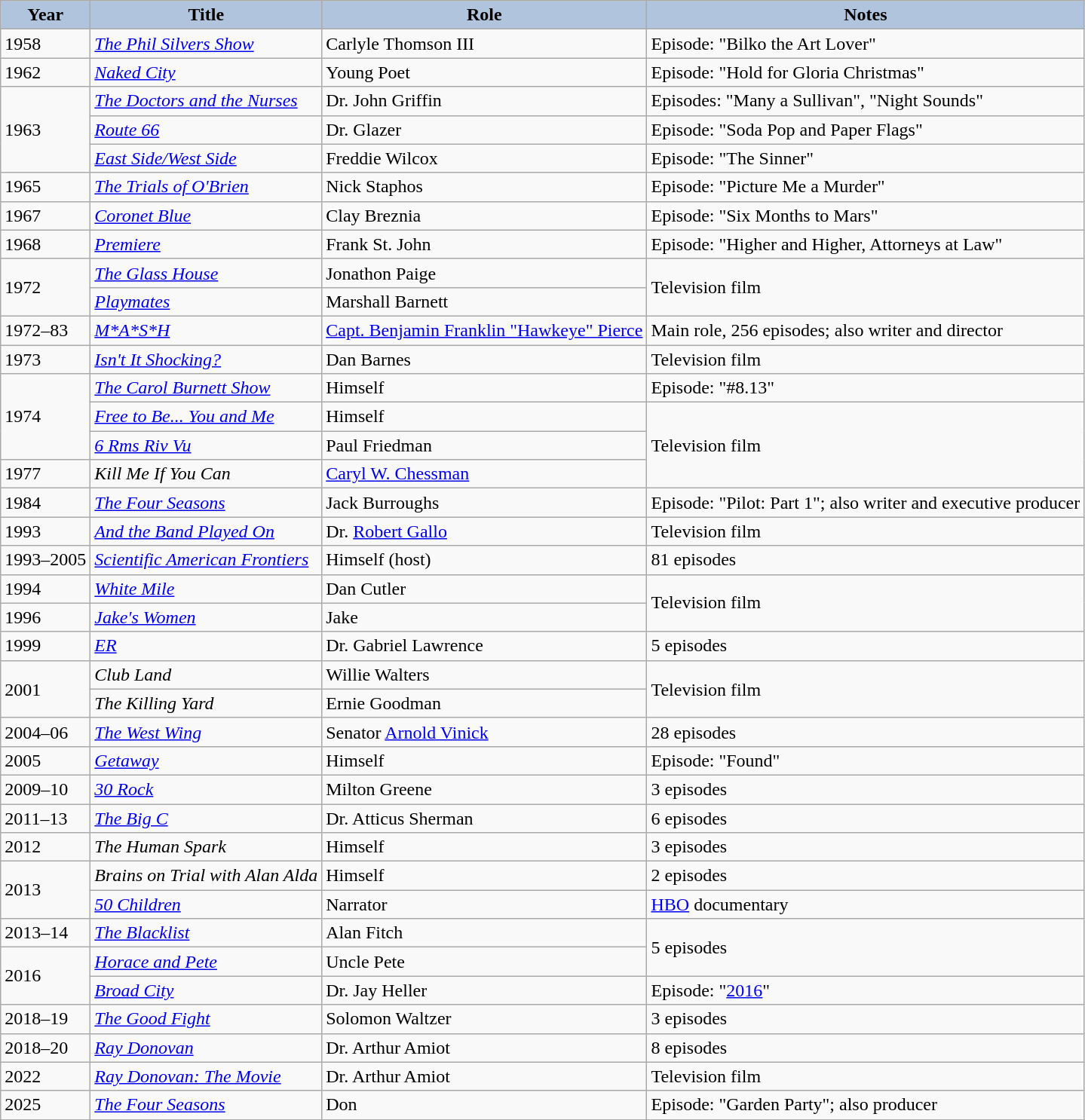<table class="wikitable sortable">
<tr>
<th style="background:#B0C4DE;">Year</th>
<th style="background:#B0C4DE;">Title</th>
<th style="background:#B0C4DE;">Role</th>
<th style="background:#B0C4DE;">Notes</th>
</tr>
<tr>
<td>1958</td>
<td><em><a href='#'>The Phil Silvers Show</a></em></td>
<td>Carlyle Thomson III</td>
<td>Episode: "Bilko the Art Lover"</td>
</tr>
<tr>
<td>1962</td>
<td><em><a href='#'>Naked City</a></em></td>
<td>Young Poet</td>
<td>Episode: "Hold for Gloria Christmas"</td>
</tr>
<tr>
<td rowspan="3">1963</td>
<td><em><a href='#'>The Doctors and the Nurses</a></em></td>
<td>Dr. John Griffin</td>
<td>Episodes: "Many a Sullivan", "Night Sounds"</td>
</tr>
<tr>
<td><em><a href='#'>Route 66</a></em></td>
<td>Dr. Glazer</td>
<td>Episode: "Soda Pop and Paper Flags"</td>
</tr>
<tr>
<td><em><a href='#'>East Side/West Side</a></em></td>
<td>Freddie Wilcox</td>
<td>Episode: "The Sinner"</td>
</tr>
<tr>
<td>1965</td>
<td><em><a href='#'>The Trials of O'Brien</a></em></td>
<td>Nick Staphos</td>
<td>Episode: "Picture Me a Murder"</td>
</tr>
<tr>
<td>1967</td>
<td><em><a href='#'>Coronet Blue</a></em></td>
<td>Clay Breznia</td>
<td>Episode: "Six Months to Mars"</td>
</tr>
<tr>
<td>1968</td>
<td><em><a href='#'>Premiere</a></em></td>
<td>Frank St. John</td>
<td>Episode: "Higher and Higher, Attorneys at Law"</td>
</tr>
<tr>
<td rowspan="2">1972</td>
<td><em><a href='#'>The Glass House</a></em></td>
<td>Jonathon Paige</td>
<td rowspan="2">Television film</td>
</tr>
<tr>
<td><em><a href='#'>Playmates</a></em></td>
<td>Marshall Barnett</td>
</tr>
<tr>
<td>1972–83</td>
<td><em><a href='#'>M*A*S*H</a></em></td>
<td><a href='#'>Capt. Benjamin Franklin "Hawkeye" Pierce</a></td>
<td>Main role, 256 episodes; also writer and director</td>
</tr>
<tr>
<td>1973</td>
<td><em><a href='#'>Isn't It Shocking?</a></em></td>
<td>Dan Barnes</td>
<td>Television film</td>
</tr>
<tr>
<td rowspan="3">1974</td>
<td><em><a href='#'>The Carol Burnett Show</a></em></td>
<td>Himself</td>
<td>Episode: "#8.13"</td>
</tr>
<tr>
<td><em><a href='#'>Free to Be... You and Me</a></em></td>
<td>Himself</td>
<td rowspan="3">Television film</td>
</tr>
<tr>
<td><em><a href='#'>6 Rms Riv Vu</a></em></td>
<td>Paul Friedman</td>
</tr>
<tr>
<td>1977</td>
<td><em>Kill Me If You Can</em></td>
<td><a href='#'>Caryl W. Chessman</a></td>
</tr>
<tr>
<td>1984</td>
<td><em><a href='#'>The Four Seasons</a></em></td>
<td>Jack Burroughs</td>
<td>Episode: "Pilot: Part 1"; also writer and executive producer</td>
</tr>
<tr>
<td>1993</td>
<td><em><a href='#'>And the Band Played On</a></em></td>
<td>Dr. <a href='#'>Robert Gallo</a></td>
<td>Television film</td>
</tr>
<tr>
<td>1993–2005</td>
<td><em><a href='#'>Scientific American Frontiers</a></em></td>
<td>Himself (host)</td>
<td>81 episodes</td>
</tr>
<tr>
<td>1994</td>
<td><em><a href='#'>White Mile</a></em></td>
<td>Dan Cutler</td>
<td rowspan="2">Television film</td>
</tr>
<tr>
<td>1996</td>
<td><em><a href='#'>Jake's Women</a></em></td>
<td>Jake</td>
</tr>
<tr>
<td>1999</td>
<td><em><a href='#'>ER</a></em></td>
<td>Dr. Gabriel Lawrence</td>
<td>5 episodes</td>
</tr>
<tr>
<td rowspan="2">2001</td>
<td><em>Club Land</em></td>
<td>Willie Walters</td>
<td rowspan="2">Television film</td>
</tr>
<tr>
<td><em>The Killing Yard</em></td>
<td>Ernie Goodman</td>
</tr>
<tr>
<td>2004–06</td>
<td><em><a href='#'>The West Wing</a></em></td>
<td>Senator <a href='#'>Arnold Vinick</a></td>
<td>28 episodes</td>
</tr>
<tr>
<td>2005</td>
<td><em><a href='#'>Getaway</a></em></td>
<td>Himself</td>
<td>Episode: "Found"</td>
</tr>
<tr>
<td>2009–10</td>
<td><em><a href='#'>30 Rock</a></em></td>
<td>Milton Greene</td>
<td>3 episodes</td>
</tr>
<tr>
<td>2011–13</td>
<td><em><a href='#'>The Big C</a></em></td>
<td>Dr. Atticus Sherman</td>
<td>6 episodes</td>
</tr>
<tr>
<td>2012</td>
<td><em>The Human Spark</em></td>
<td>Himself</td>
<td>3 episodes</td>
</tr>
<tr>
<td rowspan="2">2013</td>
<td><em>Brains on Trial with Alan Alda</em></td>
<td>Himself</td>
<td>2 episodes</td>
</tr>
<tr>
<td><em><a href='#'>50 Children</a></em></td>
<td>Narrator</td>
<td><a href='#'>HBO</a> documentary</td>
</tr>
<tr>
<td>2013–14</td>
<td><em><a href='#'>The Blacklist</a></em></td>
<td>Alan Fitch</td>
<td rowspan="2">5 episodes</td>
</tr>
<tr>
<td rowspan="2">2016</td>
<td><em><a href='#'>Horace and Pete</a></em></td>
<td>Uncle Pete</td>
</tr>
<tr>
<td><em><a href='#'>Broad City</a></em></td>
<td>Dr. Jay Heller</td>
<td>Episode: "<a href='#'>2016</a>"</td>
</tr>
<tr>
<td>2018–19</td>
<td><em><a href='#'>The Good Fight</a></em></td>
<td>Solomon Waltzer</td>
<td>3 episodes</td>
</tr>
<tr>
<td>2018–20</td>
<td><em><a href='#'>Ray Donovan</a></em></td>
<td>Dr. Arthur Amiot</td>
<td>8 episodes</td>
</tr>
<tr>
<td>2022</td>
<td><em><a href='#'>Ray Donovan: The Movie</a></em></td>
<td>Dr. Arthur Amiot</td>
<td>Television film</td>
</tr>
<tr>
<td>2025</td>
<td><em><a href='#'>The Four Seasons</a></em></td>
<td>Don</td>
<td>Episode: "Garden Party"; also producer</td>
</tr>
</table>
